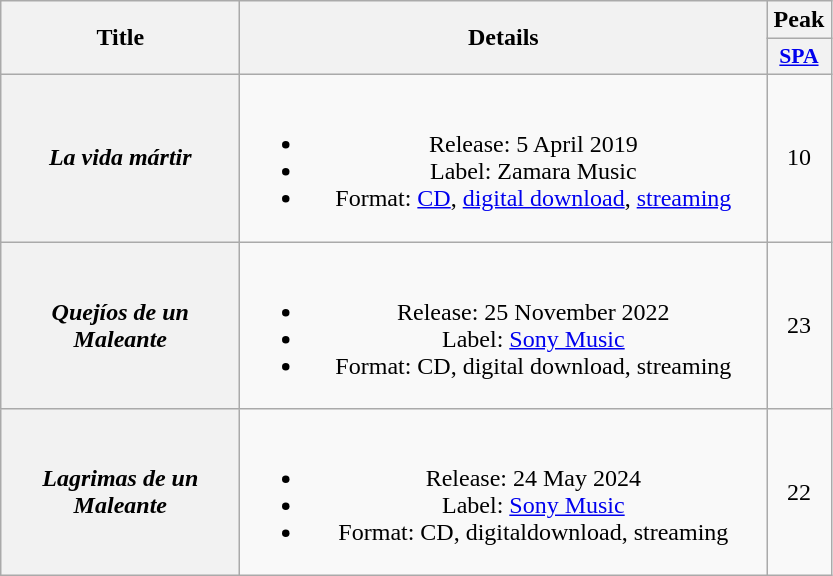<table class="wikitable plainrowheaders" style="text-align:center">
<tr>
<th scope="col" rowspan="2" style="width:9.5em">Title</th>
<th scope="col" rowspan="2" style="width:21.5em">Details</th>
<th scope="col">Peak</th>
</tr>
<tr>
<th scope="col" style="width:2.5em;font-size:90%"><a href='#'>SPA</a><br></th>
</tr>
<tr>
<th scope="row"><em>La vida mártir</em></th>
<td><br><ul><li>Release: 5 April 2019</li><li>Label: Zamara Music</li><li>Format: <a href='#'>CD</a>, <a href='#'>digital download</a>, <a href='#'>streaming</a></li></ul></td>
<td>10</td>
</tr>
<tr>
<th scope="row"><em>Quejíos de un Maleante</em></th>
<td><br><ul><li>Release: 25 November 2022</li><li>Label: <a href='#'>Sony Music</a></li><li>Format: CD, digital download, streaming</li></ul></td>
<td>23</td>
</tr>
<tr>
<th scope="row"><em>Lagrimas de un Maleante</em></th>
<td><br><ul><li>Release: 24 May 2024</li><li>Label: <a href='#'>Sony Music</a></li><li>Format: CD, digitaldownload, streaming</li></ul></td>
<td>22</td>
</tr>
</table>
